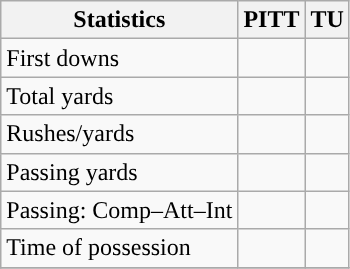<table class="wikitable" style="float: left;">
<tr>
<th>Statistics</th>
<th>PITT</th>
<th>TU</th>
</tr>
<tr>
<td>First downs</td>
<td></td>
<td></td>
</tr>
<tr>
<td>Total yards</td>
<td></td>
<td></td>
</tr>
<tr>
<td>Rushes/yards</td>
<td></td>
<td></td>
</tr>
<tr>
<td>Passing yards</td>
<td></td>
<td></td>
</tr>
<tr>
<td>Passing: Comp–Att–Int</td>
<td></td>
<td></td>
</tr>
<tr>
<td>Time of possession</td>
<td></td>
<td></td>
</tr>
<tr>
</tr>
</table>
